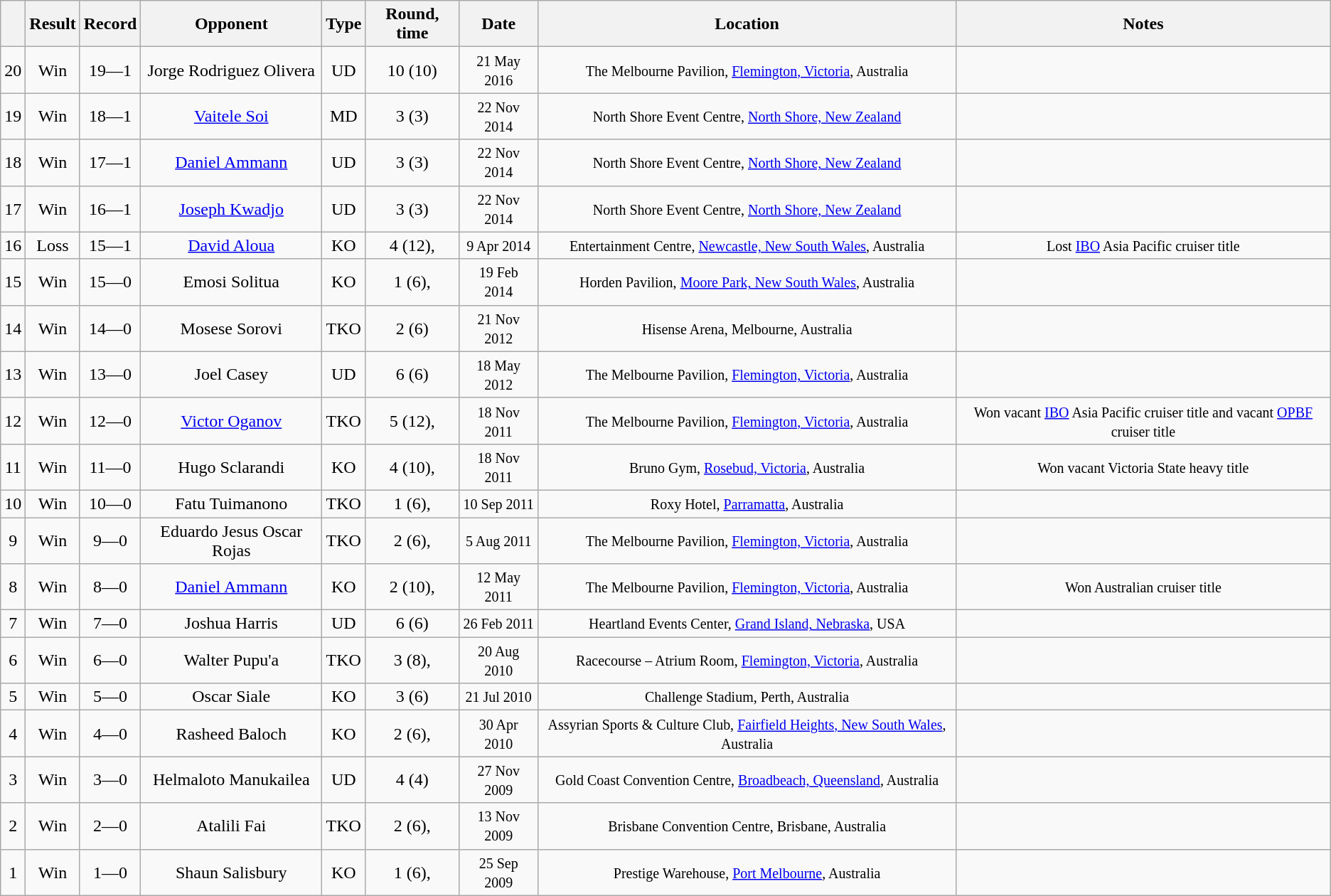<table class="wikitable" style="text-align:center">
<tr>
<th></th>
<th>Result</th>
<th>Record</th>
<th>Opponent</th>
<th>Type</th>
<th>Round, time</th>
<th>Date</th>
<th>Location</th>
<th>Notes</th>
</tr>
<tr>
<td>20</td>
<td>Win</td>
<td>19―1</td>
<td>Jorge Rodriguez Olivera</td>
<td>UD</td>
<td>10 (10)</td>
<td><small>21 May 2016</small></td>
<td><small>The Melbourne Pavilion, <a href='#'>Flemington, Victoria</a>, Australia</small></td>
<td></td>
</tr>
<tr>
<td>19</td>
<td>Win</td>
<td>18―1</td>
<td><a href='#'>Vaitele Soi</a></td>
<td>MD</td>
<td>3 (3)</td>
<td><small>22 Nov 2014</small></td>
<td><small>North Shore Event Centre, <a href='#'>North Shore, New Zealand</a></small></td>
<td></td>
</tr>
<tr>
<td>18</td>
<td>Win</td>
<td>17―1</td>
<td><a href='#'>Daniel Ammann</a></td>
<td>UD</td>
<td>3 (3)</td>
<td><small>22 Nov 2014</small></td>
<td><small>North Shore Event Centre, <a href='#'>North Shore, New Zealand</a></small></td>
<td></td>
</tr>
<tr>
<td>17</td>
<td>Win</td>
<td>16―1</td>
<td><a href='#'>Joseph Kwadjo</a></td>
<td>UD</td>
<td>3 (3)</td>
<td><small>22 Nov 2014</small></td>
<td><small>North Shore Event Centre, <a href='#'>North Shore, New Zealand</a></small></td>
<td></td>
</tr>
<tr>
<td>16</td>
<td>Loss</td>
<td>15―1</td>
<td><a href='#'>David Aloua</a></td>
<td>KO</td>
<td>4 (12), </td>
<td><small>9 Apr 2014</small></td>
<td><small>Entertainment Centre, <a href='#'>Newcastle, New South Wales</a>, Australia</small></td>
<td><small>Lost <a href='#'>IBO</a> Asia Pacific cruiser title</small></td>
</tr>
<tr>
<td>15</td>
<td>Win</td>
<td>15―0</td>
<td>Emosi Solitua</td>
<td>KO</td>
<td>1 (6), </td>
<td><small>19 Feb 2014</small></td>
<td><small>Horden Pavilion, <a href='#'>Moore Park, New South Wales</a>, Australia</small></td>
<td></td>
</tr>
<tr>
<td>14</td>
<td>Win</td>
<td>14―0</td>
<td>Mosese Sorovi</td>
<td>TKO</td>
<td>2 (6)</td>
<td><small>21 Nov 2012</small></td>
<td><small>Hisense Arena, Melbourne, Australia</small></td>
<td></td>
</tr>
<tr>
<td>13</td>
<td>Win</td>
<td>13―0</td>
<td>Joel Casey</td>
<td>UD</td>
<td>6 (6)</td>
<td><small>18 May 2012</small></td>
<td><small>The Melbourne Pavilion, <a href='#'>Flemington, Victoria</a>, Australia</small></td>
</tr>
<tr>
<td>12</td>
<td>Win</td>
<td>12―0</td>
<td><a href='#'>Victor Oganov</a></td>
<td>TKO</td>
<td>5 (12), </td>
<td><small>18 Nov 2011</small></td>
<td><small>The Melbourne Pavilion, <a href='#'>Flemington, Victoria</a>, Australia</small></td>
<td><small>Won vacant <a href='#'>IBO</a> Asia Pacific cruiser title and vacant <a href='#'>OPBF</a> cruiser title</small></td>
</tr>
<tr>
<td>11</td>
<td>Win</td>
<td>11―0</td>
<td>Hugo Sclarandi</td>
<td>KO</td>
<td>4 (10), </td>
<td><small>18 Nov 2011</small></td>
<td><small>Bruno Gym, <a href='#'>Rosebud, Victoria</a>, Australia</small></td>
<td><small>Won vacant Victoria State heavy title</small></td>
</tr>
<tr>
<td>10</td>
<td>Win</td>
<td>10―0</td>
<td>Fatu Tuimanono</td>
<td>TKO</td>
<td>1 (6), </td>
<td><small>10 Sep 2011</small></td>
<td><small>Roxy Hotel, <a href='#'>Parramatta</a>, Australia</small></td>
<td></td>
</tr>
<tr>
<td>9</td>
<td>Win</td>
<td>9―0</td>
<td>Eduardo Jesus Oscar Rojas</td>
<td>TKO</td>
<td>2 (6), </td>
<td><small>5 Aug 2011</small></td>
<td><small>The Melbourne Pavilion, <a href='#'>Flemington, Victoria</a>, Australia</small></td>
<td></td>
</tr>
<tr>
<td>8</td>
<td>Win</td>
<td>8―0</td>
<td><a href='#'>Daniel Ammann</a></td>
<td>KO</td>
<td>2 (10), </td>
<td><small>12 May 2011</small></td>
<td><small>The Melbourne Pavilion, <a href='#'>Flemington, Victoria</a>, Australia</small></td>
<td><small>Won Australian cruiser title</small></td>
</tr>
<tr>
<td>7</td>
<td>Win</td>
<td>7―0</td>
<td>Joshua Harris</td>
<td>UD</td>
<td>6 (6)</td>
<td><small>26 Feb 2011</small></td>
<td><small>Heartland Events Center, <a href='#'>Grand Island, Nebraska</a>, USA</small></td>
<td></td>
</tr>
<tr>
<td>6</td>
<td>Win</td>
<td>6―0</td>
<td>Walter Pupu'a</td>
<td>TKO</td>
<td>3 (8), </td>
<td><small>20 Aug 2010</small></td>
<td><small>Racecourse – Atrium Room, <a href='#'>Flemington, Victoria</a>, Australia</small></td>
<td></td>
</tr>
<tr>
<td>5</td>
<td>Win</td>
<td>5―0</td>
<td>Oscar Siale</td>
<td>KO</td>
<td>3 (6)</td>
<td><small>21 Jul 2010</small></td>
<td><small>Challenge Stadium, Perth, Australia</small></td>
<td></td>
</tr>
<tr>
<td>4</td>
<td>Win</td>
<td>4―0</td>
<td>Rasheed Baloch</td>
<td>KO</td>
<td>2 (6), </td>
<td><small>30 Apr 2010</small></td>
<td><small>Assyrian Sports & Culture Club, <a href='#'>Fairfield Heights, New South Wales</a>, Australia</small></td>
<td></td>
</tr>
<tr>
<td>3</td>
<td>Win</td>
<td>3―0</td>
<td>Helmaloto Manukailea</td>
<td>UD</td>
<td>4 (4)</td>
<td><small>27 Nov 2009</small></td>
<td><small>Gold Coast Convention Centre, <a href='#'>Broadbeach, Queensland</a>, Australia</small></td>
<td></td>
</tr>
<tr>
<td>2</td>
<td>Win</td>
<td>2―0</td>
<td>Atalili Fai</td>
<td>TKO</td>
<td>2 (6), </td>
<td><small>13 Nov 2009</small></td>
<td><small>Brisbane Convention Centre, Brisbane, Australia</small></td>
<td></td>
</tr>
<tr>
<td>1</td>
<td>Win</td>
<td>1―0</td>
<td>Shaun Salisbury</td>
<td>KO</td>
<td>1 (6), </td>
<td><small>25 Sep 2009</small></td>
<td><small>Prestige Warehouse, <a href='#'>Port Melbourne</a>, Australia</small></td>
</tr>
</table>
